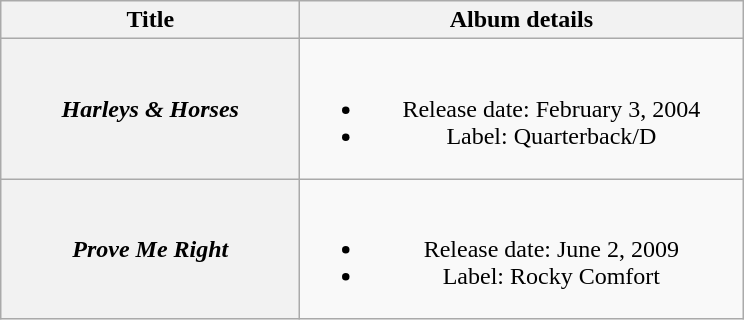<table class="wikitable plainrowheaders" style="text-align:center;">
<tr>
<th style="width:12em;">Title</th>
<th style="width:18em;">Album details</th>
</tr>
<tr>
<th scope="row"><em>Harleys & Horses</em></th>
<td><br><ul><li>Release date: February 3, 2004</li><li>Label: Quarterback/D</li></ul></td>
</tr>
<tr>
<th scope="row"><em>Prove Me Right</em></th>
<td><br><ul><li>Release date: June 2, 2009</li><li>Label: Rocky Comfort</li></ul></td>
</tr>
</table>
